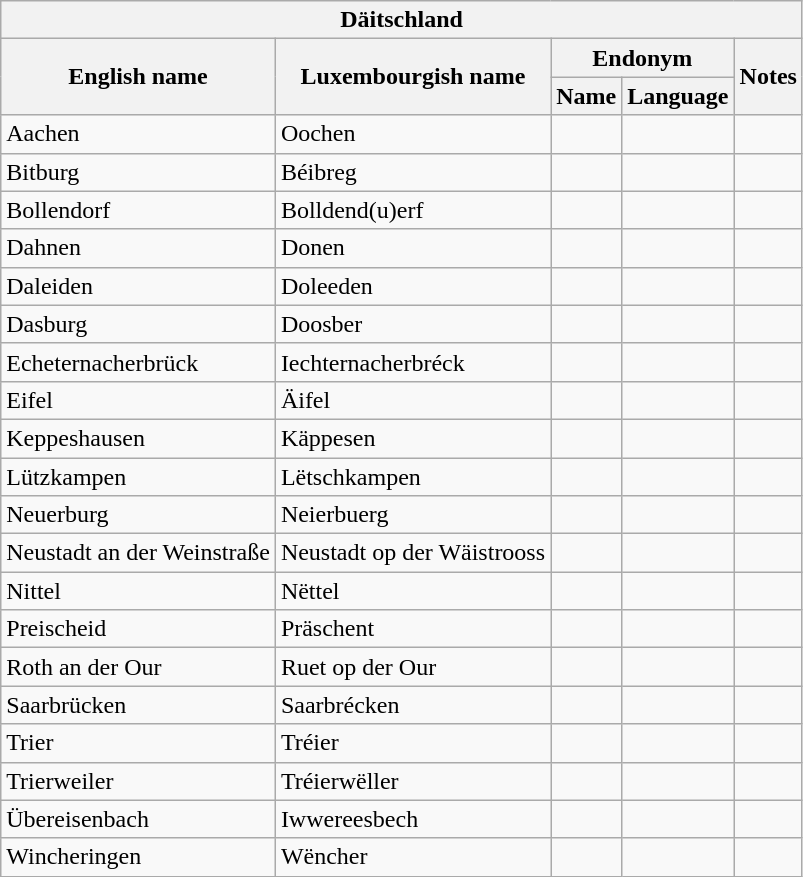<table class="wikitable sortable">
<tr>
<th colspan="5"> Däitschland</th>
</tr>
<tr>
<th rowspan="2">English name</th>
<th rowspan="2">Luxembourgish name</th>
<th colspan="2">Endonym</th>
<th rowspan="2">Notes</th>
</tr>
<tr>
<th>Name</th>
<th>Language</th>
</tr>
<tr>
<td>Aachen</td>
<td>Oochen</td>
<td></td>
<td></td>
<td></td>
</tr>
<tr>
<td>Bitburg</td>
<td>Béibreg</td>
<td></td>
<td></td>
<td></td>
</tr>
<tr>
<td>Bollendorf</td>
<td>Bolldend(u)erf</td>
<td></td>
<td></td>
<td></td>
</tr>
<tr>
<td>Dahnen</td>
<td>Donen</td>
<td></td>
<td></td>
<td></td>
</tr>
<tr>
<td>Daleiden</td>
<td>Doleeden</td>
<td></td>
<td></td>
<td></td>
</tr>
<tr>
<td>Dasburg</td>
<td>Doosber</td>
<td></td>
<td></td>
<td></td>
</tr>
<tr>
<td>Echeternacherbrück</td>
<td>Iechternacherbréck</td>
<td></td>
<td></td>
<td></td>
</tr>
<tr>
<td>Eifel</td>
<td>Äifel</td>
<td></td>
<td></td>
<td></td>
</tr>
<tr>
<td>Keppeshausen</td>
<td>Käppesen</td>
<td></td>
<td></td>
<td></td>
</tr>
<tr>
<td>Lützkampen</td>
<td>Lëtschkampen</td>
<td></td>
<td></td>
<td></td>
</tr>
<tr>
<td>Neuerburg</td>
<td>Neierbuerg</td>
<td></td>
<td></td>
<td></td>
</tr>
<tr>
<td>Neustadt an der Weinstraße</td>
<td>Neustadt op der Wäistrooss</td>
<td></td>
<td></td>
<td></td>
</tr>
<tr>
<td>Nittel</td>
<td>Nëttel</td>
<td></td>
<td></td>
<td></td>
</tr>
<tr>
<td>Preischeid</td>
<td>Präschent</td>
<td></td>
<td></td>
<td></td>
</tr>
<tr>
<td>Roth an der Our</td>
<td>Ruet op der Our</td>
<td></td>
<td></td>
<td></td>
</tr>
<tr>
<td>Saarbrücken</td>
<td>Saarbrécken</td>
<td></td>
<td></td>
<td></td>
</tr>
<tr>
<td>Trier</td>
<td>Tréier</td>
<td></td>
<td></td>
<td></td>
</tr>
<tr>
<td>Trierweiler</td>
<td>Tréierwëller</td>
<td></td>
<td></td>
<td></td>
</tr>
<tr>
<td>Übereisenbach</td>
<td>Iwwereesbech</td>
<td></td>
<td></td>
<td></td>
</tr>
<tr>
<td>Wincheringen</td>
<td>Wëncher</td>
<td></td>
<td></td>
<td></td>
</tr>
</table>
